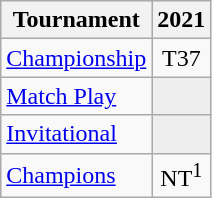<table class="wikitable" style="text-align:center;">
<tr>
<th>Tournament</th>
<th>2021</th>
</tr>
<tr>
<td align="left"><a href='#'>Championship</a></td>
<td>T37</td>
</tr>
<tr>
<td align="left"><a href='#'>Match Play</a></td>
<td style="background:#eeeeee;"></td>
</tr>
<tr>
<td align="left"><a href='#'>Invitational</a></td>
<td style="background:#eeeeee;"></td>
</tr>
<tr>
<td align="left"><a href='#'>Champions</a></td>
<td>NT<sup>1</sup></td>
</tr>
</table>
